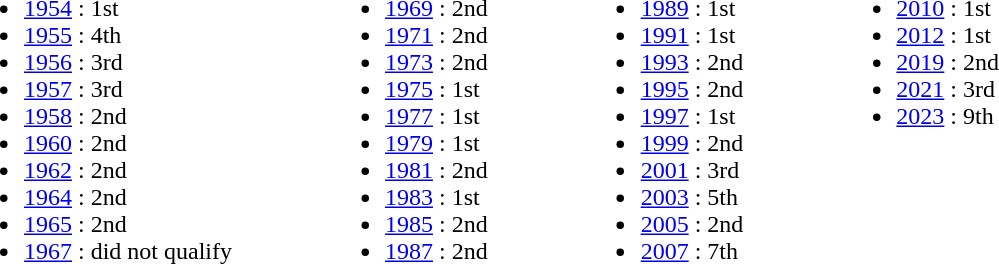<table border="0" cellpadding="2">
<tr valign="top">
<td><br><ul><li><a href='#'>1954</a> :  1st</li><li><a href='#'>1955</a> : 4th</li><li><a href='#'>1956</a> :  3rd</li><li><a href='#'>1957</a> :  3rd</li><li><a href='#'>1958</a> :  2nd</li><li><a href='#'>1960</a> :  2nd</li><li><a href='#'>1962</a> :  2nd</li><li><a href='#'>1964</a> :  2nd</li><li><a href='#'>1965</a> :  2nd</li><li><a href='#'>1967</a> : did not qualify</li></ul></td>
<td width="50"> </td>
<td valign="top"><br><ul><li><a href='#'>1969</a> :  2nd</li><li><a href='#'>1971</a> :  2nd</li><li><a href='#'>1973</a> :  2nd</li><li><a href='#'>1975</a> :  1st</li><li><a href='#'>1977</a> :  1st</li><li><a href='#'>1979</a> :  1st</li><li><a href='#'>1981</a> :  2nd</li><li><a href='#'>1983</a> :  1st</li><li><a href='#'>1985</a> :  2nd</li><li><a href='#'>1987</a> :  2nd</li></ul></td>
<td width="50"> </td>
<td valign="top"><br><ul><li><a href='#'>1989</a> :  1st</li><li><a href='#'>1991</a> :  1st</li><li><a href='#'>1993</a> :  2nd</li><li><a href='#'>1995</a> :  2nd</li><li><a href='#'>1997</a> :  1st</li><li><a href='#'>1999</a> :  2nd</li><li><a href='#'>2001</a> :  3rd</li><li><a href='#'>2003</a> : 5th</li><li><a href='#'>2005</a> :  2nd</li><li><a href='#'>2007</a> : 7th</li></ul></td>
<td width="50"> </td>
<td valign="top"><br><ul><li><a href='#'>2010</a> :  1st</li><li><a href='#'>2012</a> :  1st</li><li><a href='#'>2019</a> :  2nd</li><li><a href='#'>2021</a> :  3rd</li><li><a href='#'>2023</a> : 9th</li></ul></td>
</tr>
</table>
